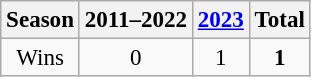<table class=wikitable style=font-size:96%>
<tr>
<th>Season</th>
<th>2011–2022</th>
<th><a href='#'>2023</a></th>
<th><strong>Total</strong></th>
</tr>
<tr align=center>
<td>Wins</td>
<td>0</td>
<td>1</td>
<td><strong>1</strong></td>
</tr>
</table>
